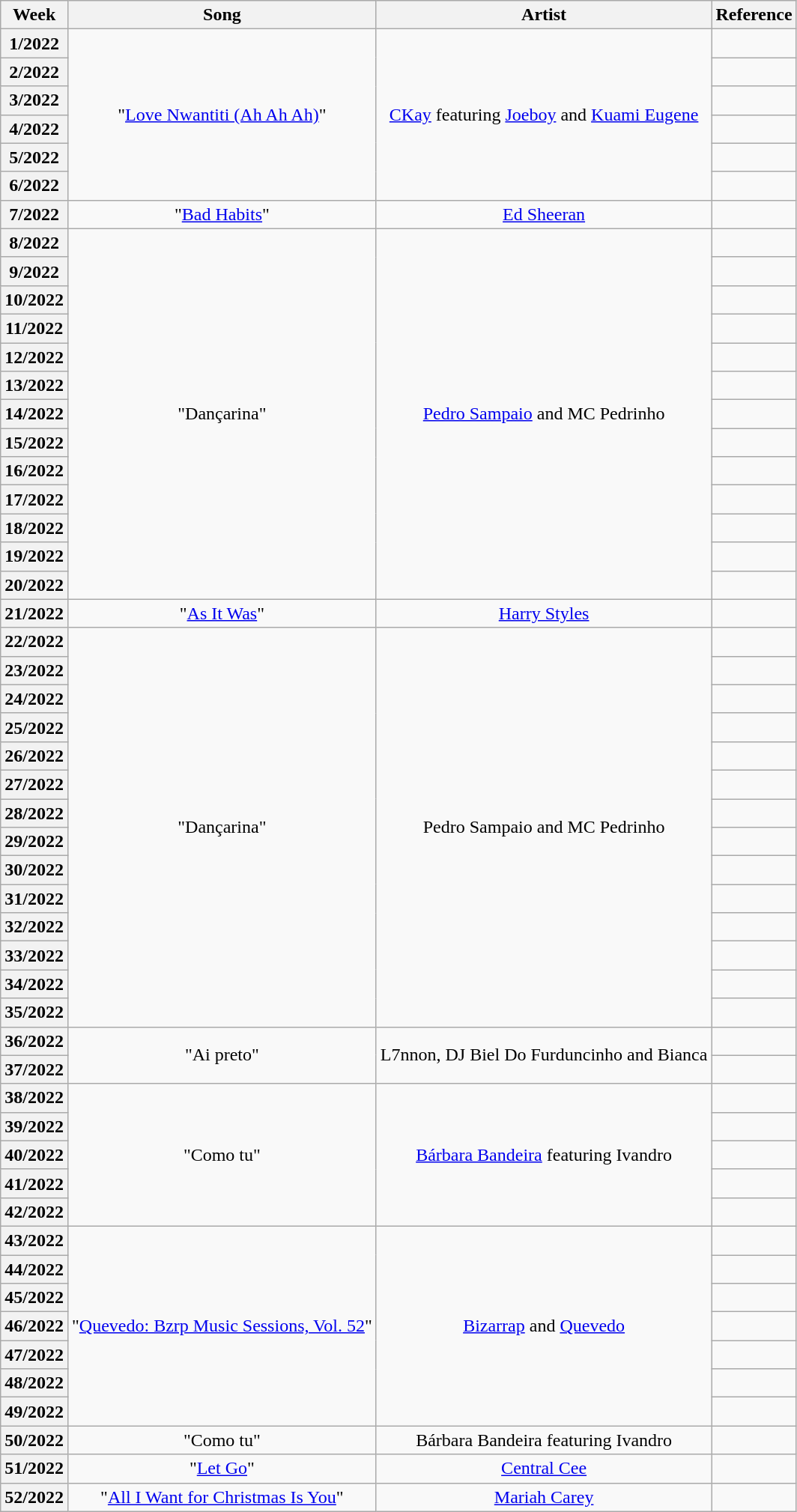<table class="wikitable plainrowheaders" style="text-align:center">
<tr>
<th>Week</th>
<th>Song</th>
<th>Artist</th>
<th>Reference</th>
</tr>
<tr>
<th scope="row">1/2022</th>
<td rowspan="6">"<a href='#'>Love Nwantiti (Ah Ah Ah)</a>"</td>
<td rowspan="6"><a href='#'>CKay</a> featuring <a href='#'>Joeboy</a> and <a href='#'>Kuami Eugene</a></td>
<td></td>
</tr>
<tr>
<th scope="row">2/2022</th>
<td></td>
</tr>
<tr>
<th scope="row">3/2022</th>
<td></td>
</tr>
<tr>
<th scope="row">4/2022</th>
<td></td>
</tr>
<tr>
<th scope="row">5/2022</th>
<td></td>
</tr>
<tr>
<th scope="row">6/2022</th>
<td></td>
</tr>
<tr>
<th scope="row">7/2022</th>
<td>"<a href='#'>Bad Habits</a>"</td>
<td><a href='#'>Ed Sheeran</a></td>
<td></td>
</tr>
<tr>
<th scope="row">8/2022</th>
<td rowspan="13">"Dançarina"</td>
<td rowspan="13"><a href='#'>Pedro Sampaio</a> and MC Pedrinho</td>
<td></td>
</tr>
<tr>
<th scope="row">9/2022</th>
<td></td>
</tr>
<tr>
<th scope="row">10/2022</th>
<td></td>
</tr>
<tr>
<th scope="row">11/2022</th>
<td></td>
</tr>
<tr>
<th scope="row">12/2022</th>
<td></td>
</tr>
<tr>
<th scope="row">13/2022</th>
<td></td>
</tr>
<tr>
<th scope="row">14/2022</th>
<td></td>
</tr>
<tr>
<th scope="row">15/2022</th>
<td></td>
</tr>
<tr>
<th scope="row">16/2022</th>
<td></td>
</tr>
<tr>
<th scope="row">17/2022</th>
<td></td>
</tr>
<tr>
<th scope="row">18/2022</th>
<td></td>
</tr>
<tr>
<th scope="row">19/2022</th>
<td></td>
</tr>
<tr>
<th scope="row">20/2022</th>
<td></td>
</tr>
<tr>
<th scope="row">21/2022</th>
<td>"<a href='#'>As It Was</a>"</td>
<td><a href='#'>Harry Styles</a></td>
<td></td>
</tr>
<tr>
<th scope="row">22/2022</th>
<td rowspan="14">"Dançarina"</td>
<td rowspan="14">Pedro Sampaio and MC Pedrinho</td>
<td></td>
</tr>
<tr>
<th scope="row">23/2022</th>
<td></td>
</tr>
<tr>
<th scope="row">24/2022</th>
<td></td>
</tr>
<tr>
<th scope="row">25/2022</th>
<td></td>
</tr>
<tr>
<th scope="row">26/2022</th>
<td></td>
</tr>
<tr>
<th scope="row">27/2022</th>
<td></td>
</tr>
<tr>
<th scope="row">28/2022</th>
<td></td>
</tr>
<tr>
<th scope="row">29/2022</th>
<td></td>
</tr>
<tr>
<th scope="row">30/2022</th>
<td></td>
</tr>
<tr>
<th scope="row">31/2022</th>
<td></td>
</tr>
<tr>
<th scope="row">32/2022</th>
<td></td>
</tr>
<tr>
<th scope="row">33/2022</th>
<td></td>
</tr>
<tr>
<th scope="row">34/2022</th>
<td></td>
</tr>
<tr>
<th scope="row">35/2022</th>
<td></td>
</tr>
<tr>
<th scope="row">36/2022</th>
<td rowspan="2">"Ai preto"</td>
<td rowspan="2">L7nnon, DJ Biel Do Furduncinho and Bianca</td>
<td></td>
</tr>
<tr>
<th scope="row">37/2022</th>
<td></td>
</tr>
<tr>
<th scope="row">38/2022</th>
<td rowspan="5">"Como tu"</td>
<td rowspan="5"><a href='#'>Bárbara Bandeira</a> featuring Ivandro</td>
<td></td>
</tr>
<tr>
<th scope="row">39/2022</th>
<td></td>
</tr>
<tr>
<th scope="row">40/2022</th>
<td></td>
</tr>
<tr>
<th scope="row">41/2022</th>
<td></td>
</tr>
<tr>
<th scope="row">42/2022</th>
<td></td>
</tr>
<tr>
<th scope="row">43/2022</th>
<td rowspan="7">"<a href='#'>Quevedo: Bzrp Music Sessions, Vol. 52</a>"</td>
<td rowspan="7"><a href='#'>Bizarrap</a> and <a href='#'>Quevedo</a></td>
<td></td>
</tr>
<tr>
<th scope="row">44/2022</th>
<td></td>
</tr>
<tr>
<th scope="row">45/2022</th>
<td></td>
</tr>
<tr>
<th scope="row">46/2022</th>
<td></td>
</tr>
<tr>
<th scope="row">47/2022</th>
<td></td>
</tr>
<tr>
<th scope="row">48/2022</th>
<td></td>
</tr>
<tr>
<th scope="row">49/2022</th>
<td></td>
</tr>
<tr>
<th scope="row">50/2022</th>
<td>"Como tu"</td>
<td>Bárbara Bandeira featuring Ivandro</td>
<td></td>
</tr>
<tr>
<th scope="row">51/2022</th>
<td>"<a href='#'>Let Go</a>"</td>
<td><a href='#'>Central Cee</a></td>
<td></td>
</tr>
<tr>
<th scope="row">52/2022</th>
<td>"<a href='#'>All I Want for Christmas Is You</a>"</td>
<td><a href='#'>Mariah Carey</a></td>
<td></td>
</tr>
</table>
